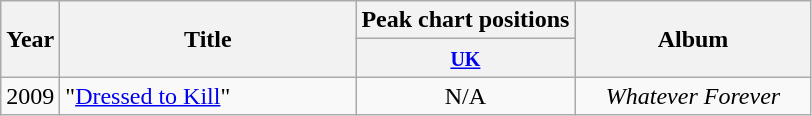<table class="wikitable">
<tr>
<th rowspan="2">Year</th>
<th rowspan="2" style="width:190px;">Title</th>
<th>Peak chart positions</th>
<th rowspan="2" style="width:150px;">Album</th>
</tr>
<tr>
<th><small><a href='#'>UK</a></small></th>
</tr>
<tr>
<td style="text-align:center;">2009</td>
<td align="left">"<a href='#'>Dressed to Kill</a>"</td>
<td style="text-align:center;">N/A</td>
<td style="text-align:center;"><em>Whatever Forever</em></td>
</tr>
</table>
